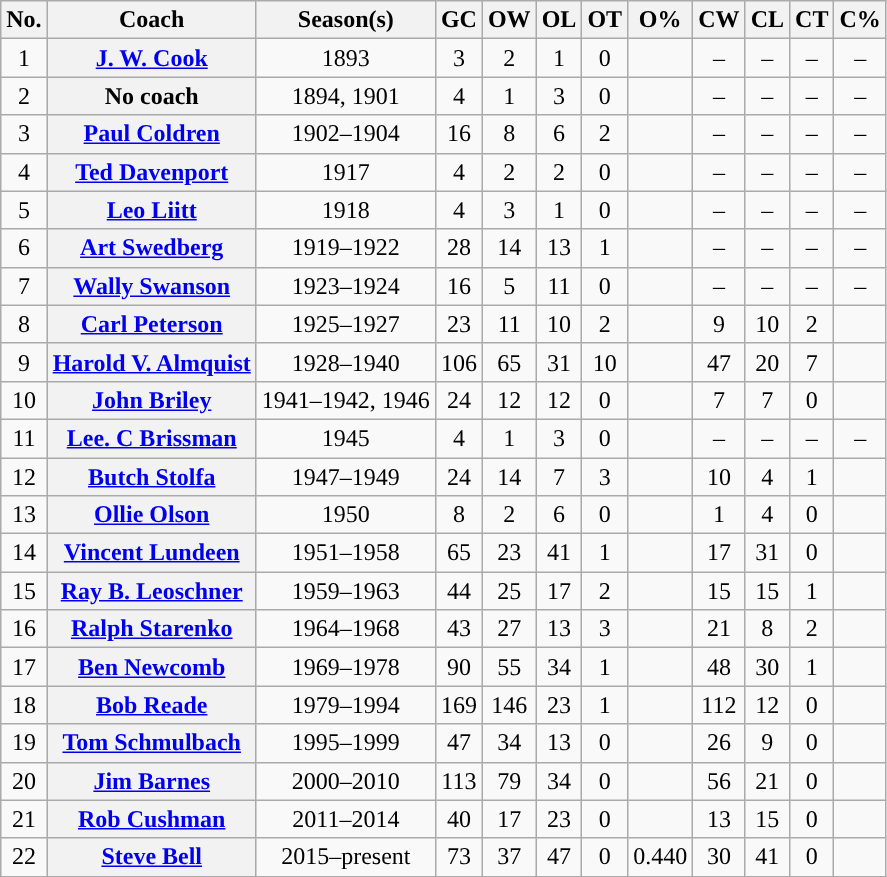<table class="wikitable sortable plainrowheaders" style="text-align:center">
<tr>
<th width=px>No.</th>
<th width=px>Coach</th>
<th width=px>Season(s)</th>
<th width=px>GC</th>
<th width=px>OW</th>
<th width=px>OL</th>
<th width=px>OT</th>
<th width=px>O%</th>
<th width=px>CW</th>
<th width=px>CL</th>
<th width=px>CT</th>
<th width=px>C%</th>
</tr>
<tr>
<td>1</td>
<th scope="row"><a href='#'>J. W. Cook</a></th>
<td>1893</td>
<td>3</td>
<td>2</td>
<td>1</td>
<td>0</td>
<td></td>
<td>–</td>
<td>–</td>
<td>–</td>
<td>–</td>
</tr>
<tr>
<td>2</td>
<th scope="row">No coach</th>
<td>1894, 1901</td>
<td>4</td>
<td>1</td>
<td>3</td>
<td>0</td>
<td></td>
<td>–</td>
<td>–</td>
<td>–</td>
<td>–</td>
</tr>
<tr>
<td>3</td>
<th scope="row"><a href='#'>Paul Coldren</a></th>
<td>1902–1904</td>
<td>16</td>
<td>8</td>
<td>6</td>
<td>2</td>
<td></td>
<td>–</td>
<td>–</td>
<td>–</td>
<td>–</td>
</tr>
<tr>
<td>4</td>
<th scope="row"><a href='#'>Ted Davenport</a></th>
<td>1917</td>
<td>4</td>
<td>2</td>
<td>2</td>
<td>0</td>
<td></td>
<td>–</td>
<td>–</td>
<td>–</td>
<td>–</td>
</tr>
<tr>
<td>5</td>
<th scope="row"><a href='#'>Leo Liitt</a></th>
<td>1918</td>
<td>4</td>
<td>3</td>
<td>1</td>
<td>0</td>
<td></td>
<td>–</td>
<td>–</td>
<td>–</td>
<td>–</td>
</tr>
<tr>
<td>6</td>
<th scope="row"><a href='#'>Art Swedberg</a></th>
<td>1919–1922</td>
<td>28</td>
<td>14</td>
<td>13</td>
<td>1</td>
<td></td>
<td>–</td>
<td>–</td>
<td>–</td>
<td>–</td>
</tr>
<tr>
<td>7</td>
<th scope="row"><a href='#'>Wally Swanson</a></th>
<td>1923–1924</td>
<td>16</td>
<td>5</td>
<td>11</td>
<td>0</td>
<td></td>
<td>–</td>
<td>–</td>
<td>–</td>
<td>–</td>
</tr>
<tr>
<td>8</td>
<th scope="row"><a href='#'>Carl Peterson</a></th>
<td>1925–1927</td>
<td>23</td>
<td>11</td>
<td>10</td>
<td>2</td>
<td></td>
<td>9</td>
<td>10</td>
<td>2</td>
<td></td>
</tr>
<tr>
<td>9</td>
<th scope="row"><a href='#'>Harold V. Almquist</a></th>
<td>1928–1940</td>
<td>106</td>
<td>65</td>
<td>31</td>
<td>10</td>
<td></td>
<td>47</td>
<td>20</td>
<td>7</td>
<td></td>
</tr>
<tr>
<td>10</td>
<th scope="row"><a href='#'>John Briley</a></th>
<td>1941–1942, 1946</td>
<td>24</td>
<td>12</td>
<td>12</td>
<td>0</td>
<td></td>
<td>7</td>
<td>7</td>
<td>0</td>
<td></td>
</tr>
<tr>
<td>11</td>
<th scope="row"><a href='#'>Lee. C Brissman</a></th>
<td>1945</td>
<td>4</td>
<td>1</td>
<td>3</td>
<td>0</td>
<td></td>
<td>–</td>
<td>–</td>
<td>–</td>
<td>–</td>
</tr>
<tr>
<td>12</td>
<th scope="row"><a href='#'>Butch Stolfa</a></th>
<td>1947–1949</td>
<td>24</td>
<td>14</td>
<td>7</td>
<td>3</td>
<td></td>
<td>10</td>
<td>4</td>
<td>1</td>
<td></td>
</tr>
<tr>
<td>13</td>
<th scope="row"><a href='#'>Ollie Olson</a></th>
<td>1950</td>
<td>8</td>
<td>2</td>
<td>6</td>
<td>0</td>
<td></td>
<td>1</td>
<td>4</td>
<td>0</td>
<td></td>
</tr>
<tr>
<td>14</td>
<th scope="row"><a href='#'>Vincent Lundeen</a></th>
<td>1951–1958</td>
<td>65</td>
<td>23</td>
<td>41</td>
<td>1</td>
<td></td>
<td>17</td>
<td>31</td>
<td>0</td>
<td></td>
</tr>
<tr>
<td>15</td>
<th scope="row"><a href='#'>Ray B. Leoschner</a></th>
<td>1959–1963</td>
<td>44</td>
<td>25</td>
<td>17</td>
<td>2</td>
<td></td>
<td>15</td>
<td>15</td>
<td>1</td>
<td></td>
</tr>
<tr>
<td>16</td>
<th scope="row"><a href='#'>Ralph Starenko</a></th>
<td>1964–1968</td>
<td>43</td>
<td>27</td>
<td>13</td>
<td>3</td>
<td></td>
<td>21</td>
<td>8</td>
<td>2</td>
<td></td>
</tr>
<tr>
<td>17</td>
<th scope="row"><a href='#'>Ben Newcomb</a></th>
<td>1969–1978</td>
<td>90</td>
<td>55</td>
<td>34</td>
<td>1</td>
<td></td>
<td>48</td>
<td>30</td>
<td>1</td>
<td></td>
</tr>
<tr>
<td>18</td>
<th scope="row"><a href='#'>Bob Reade</a></th>
<td>1979–1994</td>
<td>169</td>
<td>146</td>
<td>23</td>
<td>1</td>
<td></td>
<td>112</td>
<td>12</td>
<td>0</td>
<td></td>
</tr>
<tr>
<td>19</td>
<th scope="row"><a href='#'>Tom Schmulbach</a></th>
<td>1995–1999</td>
<td>47</td>
<td>34</td>
<td>13</td>
<td>0</td>
<td></td>
<td>26</td>
<td>9</td>
<td>0</td>
<td></td>
</tr>
<tr>
<td>20</td>
<th scope="row"><a href='#'>Jim Barnes</a></th>
<td>2000–2010</td>
<td>113</td>
<td>79</td>
<td>34</td>
<td>0</td>
<td></td>
<td>56</td>
<td>21</td>
<td>0</td>
<td></td>
</tr>
<tr>
<td>21</td>
<th scope="row"><a href='#'>Rob Cushman</a></th>
<td>2011–2014</td>
<td>40</td>
<td>17</td>
<td>23</td>
<td>0</td>
<td></td>
<td>13</td>
<td>15</td>
<td>0</td>
<td></td>
</tr>
<tr>
<td>22</td>
<th scope="row"><a href='#'>Steve Bell</a></th>
<td>2015–present</td>
<td>73</td>
<td>37</td>
<td>47</td>
<td>0</td>
<td>0.440</td>
<td>30</td>
<td>41</td>
<td>0</td>
<td></td>
</tr>
</table>
